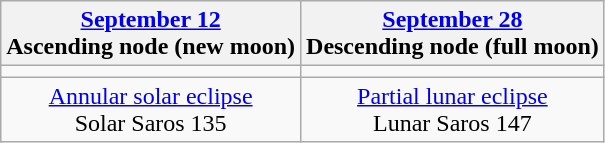<table class="wikitable">
<tr>
<th><a href='#'>September 12</a><br>Ascending node (new moon)<br></th>
<th><a href='#'>September 28</a><br>Descending node (full moon)<br></th>
</tr>
<tr>
<td></td>
<td></td>
</tr>
<tr align=center>
<td><a href='#'>Annular solar eclipse</a><br>Solar Saros 135</td>
<td><a href='#'>Partial lunar eclipse</a><br>Lunar Saros 147</td>
</tr>
</table>
